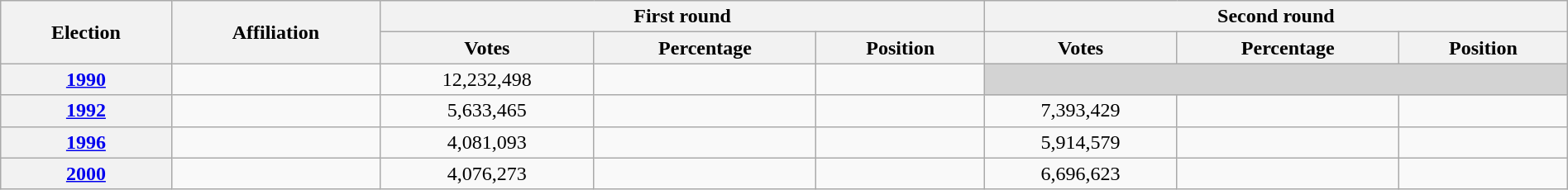<table class=wikitable width=100%>
<tr>
<th rowspan=2>Election</th>
<th rowspan=2>Affiliation</th>
<th colspan=3>First round</th>
<th colspan=3>Second round</th>
</tr>
<tr>
<th>Votes</th>
<th>Percentage</th>
<th>Position</th>
<th>Votes</th>
<th>Percentage</th>
<th>Position</th>
</tr>
<tr align=center>
<th><a href='#'>1990</a></th>
<td></td>
<td>12,232,498</td>
<td></td>
<td></td>
<td bgcolor=lightgrey colspan=3></td>
</tr>
<tr align=center>
<th><a href='#'>1992</a></th>
<td></td>
<td>5,633,465</td>
<td></td>
<td></td>
<td>7,393,429</td>
<td></td>
<td></td>
</tr>
<tr align=center>
<th><a href='#'>1996</a></th>
<td></td>
<td>4,081,093</td>
<td></td>
<td></td>
<td>5,914,579</td>
<td></td>
<td></td>
</tr>
<tr align=center>
<th><a href='#'>2000</a></th>
<td></td>
<td>4,076,273</td>
<td></td>
<td></td>
<td>6,696,623</td>
<td></td>
<td></td>
</tr>
</table>
